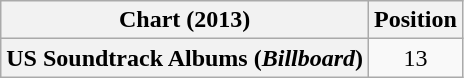<table class="wikitable plainrowheaders" style="text-align:center">
<tr>
<th scope="col">Chart (2013)</th>
<th scope="col">Position</th>
</tr>
<tr>
<th scope="row">US Soundtrack Albums (<em>Billboard</em>)</th>
<td>13</td>
</tr>
</table>
